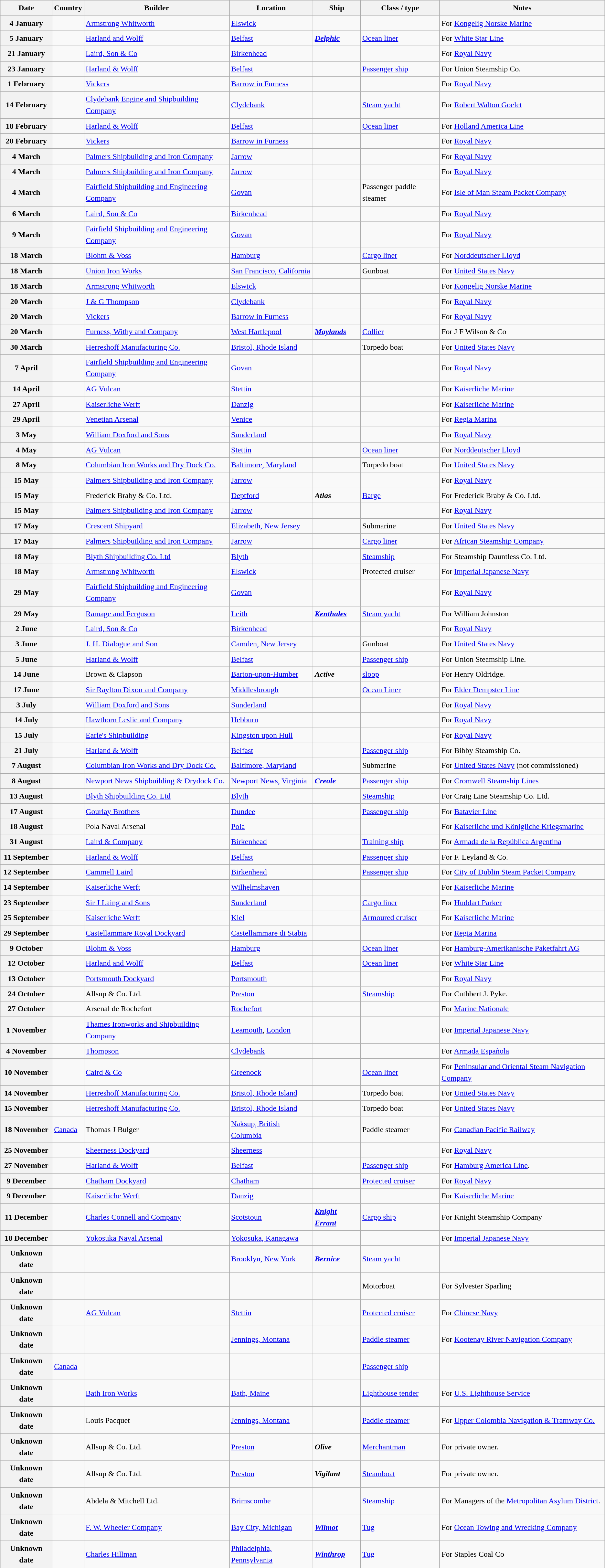<table class="wikitable sortable" style="font-size:1.00em; line-height:1.5em;">
<tr>
<th width="100">Date</th>
<th>Country</th>
<th>Builder</th>
<th>Location</th>
<th>Ship</th>
<th>Class / type</th>
<th>Notes</th>
</tr>
<tr ---->
<th>4 January</th>
<td></td>
<td><a href='#'>Armstrong Whitworth</a></td>
<td><a href='#'>Elswick</a></td>
<td><strong></strong></td>
<td></td>
<td>For <a href='#'>Kongelig Norske Marine</a></td>
</tr>
<tr ---->
<th>5 January</th>
<td></td>
<td><a href='#'>Harland and Wolff</a></td>
<td><a href='#'>Belfast</a></td>
<td><strong><em><a href='#'>Delphic</a></em></strong></td>
<td><a href='#'>Ocean liner</a></td>
<td>For <a href='#'>White Star Line</a></td>
</tr>
<tr ---->
<th>21 January</th>
<td></td>
<td><a href='#'>Laird, Son & Co</a></td>
<td><a href='#'>Birkenhead</a></td>
<td><strong></strong></td>
<td></td>
<td>For <a href='#'>Royal Navy</a></td>
</tr>
<tr ---->
<th>23 January</th>
<td></td>
<td><a href='#'>Harland & Wolff</a></td>
<td><a href='#'>Belfast</a></td>
<td><strong></strong></td>
<td><a href='#'>Passenger ship</a></td>
<td>For Union Steamship Co.</td>
</tr>
<tr ---->
<th>1 February</th>
<td></td>
<td><a href='#'>Vickers</a></td>
<td><a href='#'>Barrow in Furness</a></td>
<td><strong></strong></td>
<td></td>
<td>For <a href='#'>Royal Navy</a></td>
</tr>
<tr ---->
<th>14 February</th>
<td></td>
<td><a href='#'>Clydebank Engine and Shipbuilding Company</a></td>
<td><a href='#'>Clydebank</a></td>
<td><strong></strong></td>
<td><a href='#'>Steam yacht</a></td>
<td>For <a href='#'>Robert Walton Goelet</a></td>
</tr>
<tr ---->
<th>18 February</th>
<td></td>
<td><a href='#'>Harland & Wolff</a></td>
<td><a href='#'>Belfast</a></td>
<td><strong></strong></td>
<td><a href='#'>Ocean liner</a></td>
<td>For <a href='#'>Holland America Line</a></td>
</tr>
<tr ---->
<th>20 February</th>
<td></td>
<td><a href='#'>Vickers</a></td>
<td><a href='#'>Barrow in Furness</a></td>
<td><strong></strong></td>
<td></td>
<td>For <a href='#'>Royal Navy</a></td>
</tr>
<tr ---->
<th>4 March</th>
<td></td>
<td><a href='#'>Palmers Shipbuilding and Iron Company</a></td>
<td><a href='#'>Jarrow</a></td>
<td><strong></strong></td>
<td></td>
<td>For <a href='#'>Royal Navy</a></td>
</tr>
<tr ---->
<th>4 March</th>
<td></td>
<td><a href='#'>Palmers Shipbuilding and Iron Company</a></td>
<td><a href='#'>Jarrow</a></td>
<td><strong></strong></td>
<td></td>
<td>For <a href='#'>Royal Navy</a></td>
</tr>
<tr ---->
<th>4 March</th>
<td></td>
<td><a href='#'>Fairfield Shipbuilding and Engineering Company</a></td>
<td><a href='#'>Govan</a></td>
<td><strong></strong></td>
<td>Passenger paddle steamer</td>
<td>For <a href='#'>Isle of Man Steam Packet Company</a></td>
</tr>
<tr ---->
<th>6 March</th>
<td></td>
<td><a href='#'>Laird, Son & Co</a></td>
<td><a href='#'>Birkenhead</a></td>
<td><strong></strong></td>
<td></td>
<td>For <a href='#'>Royal Navy</a></td>
</tr>
<tr ---->
<th>9 March</th>
<td></td>
<td><a href='#'>Fairfield Shipbuilding and Engineering Company</a></td>
<td><a href='#'>Govan</a></td>
<td><strong></strong></td>
<td></td>
<td>For <a href='#'>Royal Navy</a></td>
</tr>
<tr ---->
<th>18 March</th>
<td></td>
<td><a href='#'>Blohm & Voss</a></td>
<td><a href='#'>Hamburg</a></td>
<td><strong></strong></td>
<td><a href='#'>Cargo liner</a></td>
<td>For <a href='#'>Norddeutscher Lloyd</a></td>
</tr>
<tr ---->
<th>18 March</th>
<td></td>
<td><a href='#'>Union Iron Works</a></td>
<td><a href='#'>San Francisco, California</a></td>
<td><strong></strong></td>
<td>Gunboat</td>
<td>For <a href='#'>United States Navy</a></td>
</tr>
<tr ---->
<th>18 March</th>
<td></td>
<td><a href='#'>Armstrong Whitworth</a></td>
<td><a href='#'>Elswick</a></td>
<td><strong></strong></td>
<td></td>
<td>For <a href='#'>Kongelig Norske Marine</a></td>
</tr>
<tr ---->
<th>20 March</th>
<td></td>
<td><a href='#'>J & G Thompson</a></td>
<td><a href='#'>Clydebank</a></td>
<td><strong></strong></td>
<td></td>
<td>For <a href='#'>Royal Navy</a></td>
</tr>
<tr ---->
<th>20 March</th>
<td></td>
<td><a href='#'>Vickers</a></td>
<td><a href='#'>Barrow in Furness</a></td>
<td><strong></strong></td>
<td></td>
<td>For <a href='#'>Royal Navy</a></td>
</tr>
<tr ---->
<th>20 March</th>
<td></td>
<td><a href='#'>Furness, Withy and Company</a></td>
<td><a href='#'>West Hartlepool</a></td>
<td><strong><em><a href='#'>Maylands</a></em></strong></td>
<td><a href='#'>Collier</a></td>
<td>For J F Wilson & Co</td>
</tr>
<tr ---->
<th>30 March</th>
<td></td>
<td><a href='#'>Herreshoff Manufacturing Co.</a></td>
<td><a href='#'>Bristol, Rhode Island</a></td>
<td><strong></strong></td>
<td>Torpedo boat</td>
<td>For <a href='#'>United States Navy</a></td>
</tr>
<tr ---->
<th>7 April</th>
<td></td>
<td><a href='#'>Fairfield Shipbuilding and Engineering Company</a></td>
<td><a href='#'>Govan</a></td>
<td><strong></strong></td>
<td></td>
<td>For <a href='#'>Royal Navy</a></td>
</tr>
<tr ---->
<th>14 April</th>
<td></td>
<td><a href='#'>AG Vulcan</a></td>
<td><a href='#'>Stettin</a></td>
<td><strong></strong></td>
<td></td>
<td>For <a href='#'>Kaiserliche Marine</a></td>
</tr>
<tr ---->
<th>27 April</th>
<td></td>
<td><a href='#'>Kaiserliche Werft</a></td>
<td><a href='#'>Danzig</a></td>
<td><strong></strong></td>
<td></td>
<td>For <a href='#'>Kaiserliche Marine</a></td>
</tr>
<tr>
<th>29 April</th>
<td></td>
<td><a href='#'>Venetian Arsenal</a></td>
<td><a href='#'>Venice</a></td>
<td><strong></strong></td>
<td></td>
<td>For <a href='#'>Regia Marina</a></td>
</tr>
<tr ---->
<th>3 May</th>
<td></td>
<td><a href='#'>William Doxford and Sons</a></td>
<td><a href='#'>Sunderland</a></td>
<td><strong></strong></td>
<td></td>
<td>For <a href='#'>Royal Navy</a></td>
</tr>
<tr ---->
<th>4 May</th>
<td></td>
<td><a href='#'>AG Vulcan</a></td>
<td><a href='#'>Stettin</a></td>
<td><strong></strong></td>
<td><a href='#'>Ocean liner</a></td>
<td>For <a href='#'>Norddeutscher Lloyd</a></td>
</tr>
<tr ---->
<th>8 May</th>
<td></td>
<td><a href='#'>Columbian Iron Works and Dry Dock Co.</a></td>
<td><a href='#'>Baltimore, Maryland</a></td>
<td><strong></strong></td>
<td>Torpedo boat</td>
<td>For <a href='#'>United States Navy</a></td>
</tr>
<tr ---->
<th>15 May</th>
<td></td>
<td><a href='#'>Palmers Shipbuilding and Iron Company</a></td>
<td><a href='#'>Jarrow</a></td>
<td><strong></strong></td>
<td></td>
<td>For <a href='#'>Royal Navy</a></td>
</tr>
<tr ---->
<th>15 May</th>
<td></td>
<td>Frederick Braby & Co. Ltd.</td>
<td><a href='#'>Deptford</a></td>
<td><strong><em>Atlas</em></strong></td>
<td><a href='#'>Barge</a></td>
<td>For Frederick Braby & Co. Ltd.</td>
</tr>
<tr ---->
<th>15 May</th>
<td></td>
<td><a href='#'>Palmers Shipbuilding and Iron Company</a></td>
<td><a href='#'>Jarrow</a></td>
<td><strong></strong></td>
<td></td>
<td>For <a href='#'>Royal Navy</a></td>
</tr>
<tr ---->
<th>17 May</th>
<td></td>
<td><a href='#'>Crescent Shipyard</a></td>
<td><a href='#'>Elizabeth, New Jersey</a></td>
<td><strong></strong></td>
<td>Submarine</td>
<td>For <a href='#'>United States Navy</a></td>
</tr>
<tr ---->
<th>17 May</th>
<td></td>
<td><a href='#'>Palmers Shipbuilding and Iron Company</a></td>
<td><a href='#'>Jarrow</a></td>
<td><strong></strong></td>
<td><a href='#'>Cargo liner</a></td>
<td>For <a href='#'>African Steamship Company</a></td>
</tr>
<tr ---->
<th>18 May</th>
<td></td>
<td><a href='#'>Blyth Shipbuilding Co. Ltd</a></td>
<td><a href='#'>Blyth</a></td>
<td><strong></strong></td>
<td><a href='#'>Steamship</a></td>
<td>For Steamship Dauntless Co. Ltd.</td>
</tr>
<tr ---->
<th>18 May</th>
<td></td>
<td><a href='#'>Armstrong Whitworth</a></td>
<td><a href='#'>Elswick</a></td>
<td><strong></strong></td>
<td>Protected cruiser</td>
<td>For <a href='#'>Imperial Japanese Navy</a></td>
</tr>
<tr ---->
<th>29 May</th>
<td></td>
<td><a href='#'>Fairfield Shipbuilding and Engineering Company</a></td>
<td><a href='#'>Govan</a></td>
<td><strong></strong></td>
<td></td>
<td>For <a href='#'>Royal Navy</a></td>
</tr>
<tr ---->
<th>29 May</th>
<td></td>
<td><a href='#'>Ramage and Ferguson</a></td>
<td><a href='#'>Leith</a></td>
<td><strong><a href='#'><em>Kenthales</em></a></strong></td>
<td><a href='#'>Steam yacht</a></td>
<td>For William Johnston</td>
</tr>
<tr ---->
<th>2 June</th>
<td></td>
<td><a href='#'>Laird, Son & Co</a></td>
<td><a href='#'>Birkenhead</a></td>
<td><strong></strong></td>
<td></td>
<td>For <a href='#'>Royal Navy</a></td>
</tr>
<tr ---->
<th>3 June</th>
<td></td>
<td><a href='#'>J. H. Dialogue and Son</a></td>
<td><a href='#'>Camden, New Jersey</a></td>
<td><strong></strong></td>
<td>Gunboat</td>
<td>For <a href='#'>United States Navy</a></td>
</tr>
<tr ---->
<th>5 June</th>
<td></td>
<td><a href='#'>Harland & Wolff</a></td>
<td><a href='#'>Belfast</a></td>
<td><strong></strong></td>
<td><a href='#'>Passenger ship</a></td>
<td>For Union Steamship Line.</td>
</tr>
<tr --->
<th>14 June</th>
<td></td>
<td>Brown & Clapson</td>
<td><a href='#'>Barton-upon-Humber</a></td>
<td><strong><em>Active</em></strong></td>
<td><a href='#'>sloop</a></td>
<td>For Henry Oldridge.</td>
</tr>
<tr ---->
<th>17 June</th>
<td></td>
<td><a href='#'>Sir Raylton Dixon and Company</a></td>
<td><a href='#'>Middlesbrough</a></td>
<td><strong></strong></td>
<td><a href='#'>Ocean Liner</a></td>
<td>For <a href='#'>Elder Dempster Line</a></td>
</tr>
<tr ---->
<th>3 July</th>
<td></td>
<td><a href='#'>William Doxford and Sons</a></td>
<td><a href='#'>Sunderland</a></td>
<td><strong></strong></td>
<td></td>
<td>For <a href='#'>Royal Navy</a></td>
</tr>
<tr ---->
<th>14 July</th>
<td></td>
<td><a href='#'>Hawthorn Leslie and Company</a></td>
<td><a href='#'>Hebburn</a></td>
<td><strong></strong></td>
<td></td>
<td>For <a href='#'>Royal Navy</a></td>
</tr>
<tr ---->
<th>15 July</th>
<td></td>
<td><a href='#'>Earle's Shipbuilding</a></td>
<td><a href='#'>Kingston upon Hull</a></td>
<td><strong></strong></td>
<td></td>
<td>For <a href='#'>Royal Navy</a></td>
</tr>
<tr ---->
<th>21 July</th>
<td></td>
<td><a href='#'>Harland & Wolff</a></td>
<td><a href='#'>Belfast</a></td>
<td><strong></strong></td>
<td><a href='#'>Passenger ship</a></td>
<td>For Bibby Steamship Co.</td>
</tr>
<tr ---->
<th>7 August</th>
<td></td>
<td><a href='#'>Columbian Iron Works and Dry Dock Co.</a></td>
<td><a href='#'>Baltimore, Maryland</a></td>
<td><strong></strong></td>
<td>Submarine</td>
<td>For <a href='#'>United States Navy</a> (not commissioned)</td>
</tr>
<tr ---->
<th>8 August</th>
<td></td>
<td><a href='#'>Newport News Shipbuilding & Drydock Co.</a></td>
<td><a href='#'>Newport News, Virginia</a></td>
<td><strong><em><a href='#'>Creole</a></em></strong></td>
<td><a href='#'>Passenger ship</a></td>
<td>For <a href='#'>Cromwell Steamship Lines</a></td>
</tr>
<tr ---->
<th>13 August</th>
<td></td>
<td><a href='#'>Blyth Shipbuilding Co. Ltd</a></td>
<td><a href='#'>Blyth</a></td>
<td><strong></strong></td>
<td><a href='#'>Steamship</a></td>
<td>For Craig Line Steamship Co. Ltd.</td>
</tr>
<tr ---->
<th>17 August</th>
<td></td>
<td><a href='#'>Gourlay Brothers</a></td>
<td><a href='#'>Dundee</a></td>
<td><strong></strong></td>
<td><a href='#'>Passenger ship</a></td>
<td>For <a href='#'>Batavier Line</a></td>
</tr>
<tr ---->
<th>18 August</th>
<td></td>
<td>Pola Naval Arsenal</td>
<td><a href='#'>Pola</a></td>
<td><strong></strong></td>
<td></td>
<td>For <a href='#'>Kaiserliche und Königliche Kriegsmarine</a></td>
</tr>
<tr ---->
<th>31 August</th>
<td></td>
<td><a href='#'>Laird & Company</a></td>
<td><a href='#'>Birkenhead</a></td>
<td><strong></strong></td>
<td><a href='#'>Training ship</a></td>
<td>For <a href='#'>Armada de la República Argentina</a></td>
</tr>
<tr ---->
<th>11 September</th>
<td></td>
<td><a href='#'>Harland & Wolff</a></td>
<td><a href='#'>Belfast</a></td>
<td><strong></strong></td>
<td><a href='#'>Passenger ship</a></td>
<td>For F. Leyland & Co.</td>
</tr>
<tr ---->
<th>12 September</th>
<td></td>
<td><a href='#'>Cammell Laird</a></td>
<td><a href='#'>Birkenhead</a></td>
<td><strong></strong></td>
<td><a href='#'>Passenger ship</a></td>
<td>For <a href='#'>City of Dublin Steam Packet Company</a></td>
</tr>
<tr ---->
<th>14 September</th>
<td></td>
<td><a href='#'>Kaiserliche Werft</a></td>
<td><a href='#'>Wilhelmshaven</a></td>
<td><strong></strong></td>
<td></td>
<td>For <a href='#'>Kaiserliche Marine</a></td>
</tr>
<tr ---->
<th>23 September</th>
<td></td>
<td><a href='#'>Sir J Laing and Sons</a></td>
<td><a href='#'>Sunderland</a></td>
<td><strong></strong></td>
<td><a href='#'>Cargo liner</a></td>
<td>For <a href='#'>Huddart Parker</a></td>
</tr>
<tr ---->
<th>25 September</th>
<td></td>
<td><a href='#'>Kaiserliche Werft</a></td>
<td><a href='#'>Kiel</a></td>
<td><strong></strong></td>
<td><a href='#'>Armoured cruiser</a></td>
<td>For <a href='#'>Kaiserliche Marine</a></td>
</tr>
<tr>
<th>29 September</th>
<td></td>
<td><a href='#'>Castellammare Royal Dockyard</a></td>
<td><a href='#'>Castellammare di Stabia</a></td>
<td><strong></strong></td>
<td></td>
<td>For <a href='#'>Regia Marina</a></td>
</tr>
<tr ---->
<th>9 October</th>
<td></td>
<td><a href='#'>Blohm & Voss</a></td>
<td><a href='#'>Hamburg</a></td>
<td><strong></strong></td>
<td><a href='#'>Ocean liner</a></td>
<td>For <a href='#'>Hamburg-Amerikanische Paketfahrt AG</a></td>
</tr>
<tr ---->
<th>12 October</th>
<td></td>
<td><a href='#'>Harland and Wolff</a></td>
<td><a href='#'>Belfast</a></td>
<td><strong></strong></td>
<td><a href='#'>Ocean liner</a></td>
<td>For <a href='#'>White Star Line</a></td>
</tr>
<tr ---->
<th>13 October</th>
<td></td>
<td><a href='#'>Portsmouth Dockyard</a></td>
<td><a href='#'>Portsmouth</a></td>
<td><strong></strong></td>
<td></td>
<td>For <a href='#'>Royal Navy</a></td>
</tr>
<tr ---->
<th>24 October</th>
<td></td>
<td>Allsup & Co. Ltd.</td>
<td><a href='#'>Preston</a></td>
<td><strong></strong></td>
<td><a href='#'>Steamship</a></td>
<td>For Cuthbert J. Pyke.</td>
</tr>
<tr ---->
<th>27 October</th>
<td></td>
<td>Arsenal de Rochefort</td>
<td><a href='#'>Rochefort</a></td>
<td><strong></strong></td>
<td></td>
<td>For <a href='#'>Marine Nationale</a></td>
</tr>
<tr ---->
<th>1 November</th>
<td></td>
<td><a href='#'>Thames Ironworks and Shipbuilding Company</a></td>
<td><a href='#'>Leamouth</a>, <a href='#'>London</a></td>
<td><strong></strong></td>
<td></td>
<td>For <a href='#'>Imperial Japanese Navy</a></td>
</tr>
<tr ---->
<th>4 November</th>
<td></td>
<td><a href='#'>Thompson</a></td>
<td><a href='#'>Clydebank</a></td>
<td><strong></strong></td>
<td></td>
<td>For <a href='#'>Armada Española</a></td>
</tr>
<tr ---->
<th>10 November</th>
<td></td>
<td><a href='#'>Caird & Co</a></td>
<td><a href='#'>Greenock</a></td>
<td><strong></strong></td>
<td><a href='#'>Ocean liner</a></td>
<td>For <a href='#'>Peninsular and Oriental Steam Navigation Company</a></td>
</tr>
<tr ---->
<th>14 November</th>
<td></td>
<td><a href='#'>Herreshoff Manufacturing Co.</a></td>
<td><a href='#'>Bristol, Rhode Island</a></td>
<td><strong></strong></td>
<td>Torpedo boat</td>
<td>For <a href='#'>United States Navy</a></td>
</tr>
<tr ---->
<th>15 November</th>
<td></td>
<td><a href='#'>Herreshoff Manufacturing Co.</a></td>
<td><a href='#'>Bristol, Rhode Island</a></td>
<td><strong></strong></td>
<td>Torpedo boat</td>
<td>For <a href='#'>United States Navy</a></td>
</tr>
<tr ---->
<th>18 November</th>
<td> <a href='#'>Canada</a></td>
<td>Thomas J Bulger</td>
<td><a href='#'>Naksup, British Columbia</a></td>
<td><strong></strong></td>
<td>Paddle steamer</td>
<td>For <a href='#'>Canadian Pacific Railway</a></td>
</tr>
<tr ---->
<th>25 November</th>
<td></td>
<td><a href='#'>Sheerness Dockyard</a></td>
<td><a href='#'>Sheerness</a></td>
<td><strong></strong></td>
<td></td>
<td>For <a href='#'>Royal Navy</a></td>
</tr>
<tr ---->
<th>27 November</th>
<td></td>
<td><a href='#'>Harland & Wolff</a></td>
<td><a href='#'>Belfast</a></td>
<td><strong></strong></td>
<td><a href='#'>Passenger ship</a></td>
<td>For <a href='#'>Hamburg America Line</a>.</td>
</tr>
<tr ---->
<th>9 December</th>
<td></td>
<td><a href='#'>Chatham Dockyard</a></td>
<td><a href='#'>Chatham</a></td>
<td><strong></strong></td>
<td><a href='#'>Protected cruiser</a></td>
<td>For <a href='#'>Royal Navy</a></td>
</tr>
<tr ---->
<th>9 December</th>
<td></td>
<td><a href='#'>Kaiserliche Werft</a></td>
<td><a href='#'>Danzig</a></td>
<td><strong></strong></td>
<td></td>
<td>For <a href='#'>Kaiserliche Marine</a></td>
</tr>
<tr ---->
<th>11 December</th>
<td></td>
<td><a href='#'>Charles Connell and Company</a></td>
<td><a href='#'>Scotstoun</a></td>
<td><strong><a href='#'><em>Knight Errant</em></a></strong></td>
<td><a href='#'>Cargo ship</a></td>
<td>For Knight Steamship Company</td>
</tr>
<tr ---->
<th>18 December</th>
<td></td>
<td><a href='#'>Yokosuka Naval Arsenal</a></td>
<td><a href='#'>Yokosuka, Kanagawa</a></td>
<td><strong></strong></td>
<td></td>
<td>For <a href='#'>Imperial Japanese Navy</a></td>
</tr>
<tr ---->
<th>Unknown date</th>
<td></td>
<td></td>
<td><a href='#'>Brooklyn, New York</a></td>
<td><strong><a href='#'><em>Bernice</em></a></strong></td>
<td><a href='#'>Steam yacht</a></td>
<td></td>
</tr>
<tr ---->
<th>Unknown date</th>
<td></td>
<td></td>
<td></td>
<td><strong></strong></td>
<td>Motorboat</td>
<td>For Sylvester Sparling</td>
</tr>
<tr ---->
<th>Unknown date</th>
<td></td>
<td><a href='#'>AG Vulcan</a></td>
<td><a href='#'>Stettin</a></td>
<td><strong></strong></td>
<td><a href='#'>Protected cruiser</a></td>
<td>For <a href='#'>Chinese Navy</a></td>
</tr>
<tr ---->
<th>Unknown date</th>
<td></td>
<td></td>
<td><a href='#'>Jennings, Montana</a></td>
<td><strong></strong></td>
<td><a href='#'>Paddle steamer</a></td>
<td>For <a href='#'>Kootenay River Navigation Company</a></td>
</tr>
<tr ---->
<th>Unknown date</th>
<td> <a href='#'>Canada</a></td>
<td></td>
<td></td>
<td><strong></strong></td>
<td><a href='#'>Passenger ship</a></td>
<td></td>
</tr>
<tr ---->
<th>Unknown date</th>
<td></td>
<td><a href='#'>Bath Iron Works</a></td>
<td><a href='#'>Bath, Maine</a></td>
<td><strong></strong></td>
<td><a href='#'>Lighthouse tender</a></td>
<td>For <a href='#'>U.S. Lighthouse Service</a></td>
</tr>
<tr ---->
<th>Unknown date</th>
<td></td>
<td>Louis Pacquet</td>
<td><a href='#'>Jennings, Montana</a></td>
<td><strong></strong></td>
<td><a href='#'>Paddle steamer</a></td>
<td>For <a href='#'>Upper Colombia Navigation & Tramway Co.</a></td>
</tr>
<tr ---->
<th>Unknown date</th>
<td></td>
<td>Allsup & Co. Ltd.</td>
<td><a href='#'>Preston</a></td>
<td><strong><em>Olive</em></strong></td>
<td><a href='#'>Merchantman</a></td>
<td>For private owner.</td>
</tr>
<tr ---->
<th>Unknown date</th>
<td></td>
<td>Allsup & Co. Ltd.</td>
<td><a href='#'>Preston</a></td>
<td><strong><em>Vigilant</em></strong></td>
<td><a href='#'>Steamboat</a></td>
<td>For private owner.</td>
</tr>
<tr ---->
<th>Unknown date</th>
<td></td>
<td>Abdela & Mitchell Ltd.</td>
<td><a href='#'>Brimscombe</a></td>
<td><strong></strong></td>
<td><a href='#'>Steamship</a></td>
<td>For Managers of the <a href='#'>Metropolitan Asylum District</a>.</td>
</tr>
<tr ---->
<th>Unknown date</th>
<td></td>
<td><a href='#'>F. W. Wheeler Company</a></td>
<td><a href='#'>Bay City, Michigan</a></td>
<td><strong><a href='#'><em>Wilmot</em></a></strong></td>
<td><a href='#'>Tug</a></td>
<td>For <a href='#'>Ocean Towing and Wrecking Company</a></td>
</tr>
<tr ---->
<th>Unknown date</th>
<td></td>
<td><a href='#'>Charles Hillman</a></td>
<td><a href='#'>Philadelphia, Pennsylvania</a></td>
<td><strong><a href='#'><em>Winthrop</em></a></strong></td>
<td><a href='#'>Tug</a></td>
<td>For Staples Coal Co</td>
</tr>
</table>
